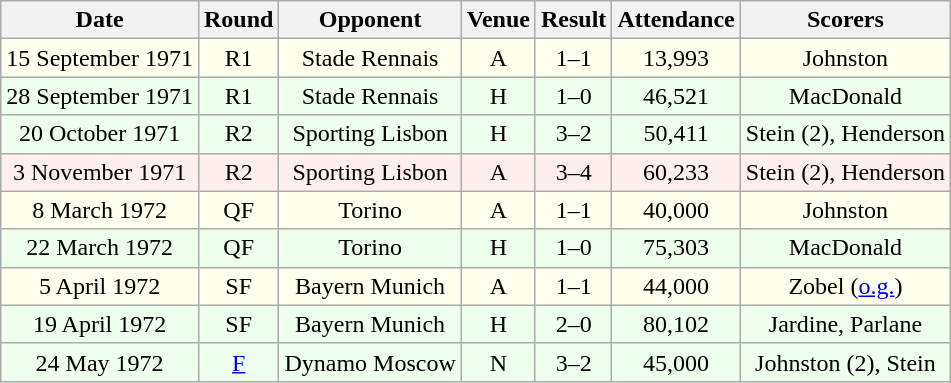<table class="wikitable sortable" style="font-size:100%; text-align:center">
<tr>
<th>Date</th>
<th>Round</th>
<th>Opponent</th>
<th>Venue</th>
<th>Result</th>
<th>Attendance</th>
<th>Scorers</th>
</tr>
<tr bgcolor = "#FFFFEE">
<td>15 September 1971</td>
<td>R1</td>
<td>Stade Rennais</td>
<td>A</td>
<td>1–1</td>
<td>13,993</td>
<td>Johnston</td>
</tr>
<tr bgcolor = "#EEFFEE">
<td>28 September 1971</td>
<td>R1</td>
<td>Stade Rennais</td>
<td>H</td>
<td>1–0</td>
<td>46,521</td>
<td>MacDonald</td>
</tr>
<tr bgcolor = "#EEFFEE">
<td>20 October 1971</td>
<td>R2</td>
<td>Sporting Lisbon</td>
<td>H</td>
<td>3–2</td>
<td>50,411</td>
<td>Stein (2), Henderson</td>
</tr>
<tr bgcolor = "#FFEEEE">
<td>3 November 1971</td>
<td>R2</td>
<td>Sporting Lisbon</td>
<td>A</td>
<td>3–4</td>
<td>60,233</td>
<td>Stein (2), Henderson</td>
</tr>
<tr bgcolor = "#FFFFEE">
<td>8 March 1972</td>
<td>QF</td>
<td>Torino</td>
<td>A</td>
<td>1–1</td>
<td>40,000</td>
<td>Johnston</td>
</tr>
<tr bgcolor = "#EEFFEE">
<td>22 March 1972</td>
<td>QF</td>
<td>Torino</td>
<td>H</td>
<td>1–0</td>
<td>75,303</td>
<td>MacDonald</td>
</tr>
<tr bgcolor = "#FFFFEE">
<td>5 April 1972</td>
<td>SF</td>
<td>Bayern Munich</td>
<td>A</td>
<td>1–1</td>
<td>44,000</td>
<td>Zobel (<a href='#'>o.g.</a>)</td>
</tr>
<tr bgcolor = "#EEFFEE">
<td>19 April 1972</td>
<td>SF</td>
<td>Bayern Munich</td>
<td>H</td>
<td>2–0</td>
<td>80,102</td>
<td>Jardine, Parlane</td>
</tr>
<tr bgcolor = "#EEFFEE">
<td>24 May 1972</td>
<td><a href='#'>F</a></td>
<td>Dynamo Moscow</td>
<td>N</td>
<td>3–2</td>
<td>45,000</td>
<td>Johnston (2), Stein</td>
</tr>
</table>
